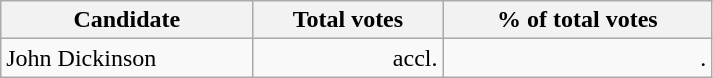<table class="wikitable" width="475">
<tr>
<th align="left">Candidate</th>
<th align="right">Total votes</th>
<th align="right">% of total votes</th>
</tr>
<tr>
<td align="left">John Dickinson</td>
<td align="right">accl.</td>
<td align="right">.</td>
</tr>
</table>
